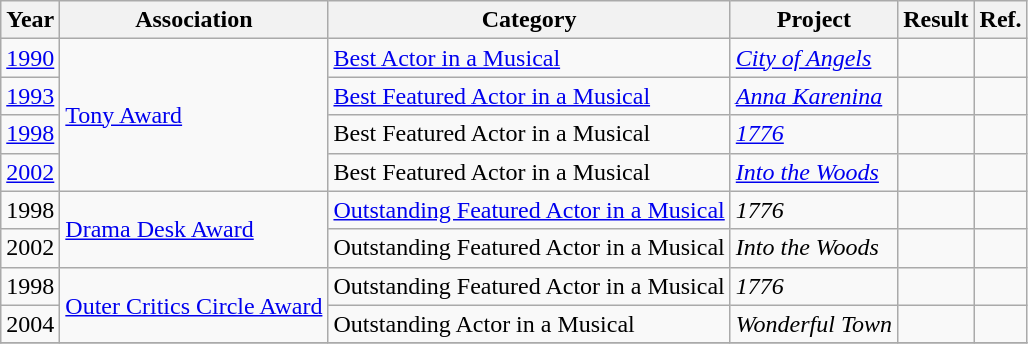<table class="wikitable plainrowheaders sortable">
<tr>
<th scope="col">Year</th>
<th scope="col">Association</th>
<th scope="col">Category</th>
<th scope="col">Project</th>
<th scope="col">Result</th>
<th scope="col" class="unsortable">Ref.</th>
</tr>
<tr>
<td><a href='#'>1990</a></td>
<td rowspan=4><a href='#'>Tony Award</a></td>
<td><a href='#'>Best Actor in a Musical</a></td>
<td><em><a href='#'>City of Angels</a></em></td>
<td></td>
<td></td>
</tr>
<tr>
<td><a href='#'>1993</a></td>
<td><a href='#'>Best Featured Actor in a Musical</a></td>
<td><em><a href='#'>Anna Karenina</a></em></td>
<td></td>
<td></td>
</tr>
<tr>
<td><a href='#'>1998</a></td>
<td>Best Featured Actor in a Musical</td>
<td><em><a href='#'>1776</a></em></td>
<td></td>
<td></td>
</tr>
<tr>
<td><a href='#'>2002</a></td>
<td>Best Featured Actor in a Musical</td>
<td><em><a href='#'>Into the Woods</a></em></td>
<td></td>
<td></td>
</tr>
<tr>
<td>1998</td>
<td rowspan=2><a href='#'>Drama Desk Award</a></td>
<td><a href='#'>Outstanding Featured Actor in a Musical</a></td>
<td><em>1776</em></td>
<td></td>
<td></td>
</tr>
<tr>
<td>2002</td>
<td>Outstanding Featured Actor in a Musical</td>
<td><em>Into the Woods</em></td>
<td></td>
<td></td>
</tr>
<tr>
<td>1998</td>
<td rowspan=2><a href='#'>Outer Critics Circle Award</a></td>
<td>Outstanding Featured Actor in a Musical</td>
<td><em>1776</em></td>
<td></td>
<td></td>
</tr>
<tr>
<td>2004</td>
<td>Outstanding Actor in a Musical</td>
<td><em>Wonderful Town</em></td>
<td></td>
<td></td>
</tr>
<tr>
</tr>
</table>
